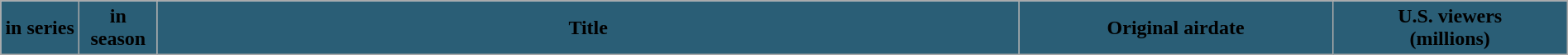<table class="wikitable" style="width:100%;">
<tr>
<th style="background:#2A5E76;" width="5%"> in series</th>
<th style="background:#2A5E76;" width="5%"> in season</th>
<th style="background:#2A5E76;" width="55%">Title</th>
<th style="background:#2A5E76;" width="20%">Original airdate</th>
<th style="background:#2A5E76;" width="20%">U.S. viewers<br>(millions)<br>











</th>
</tr>
</table>
